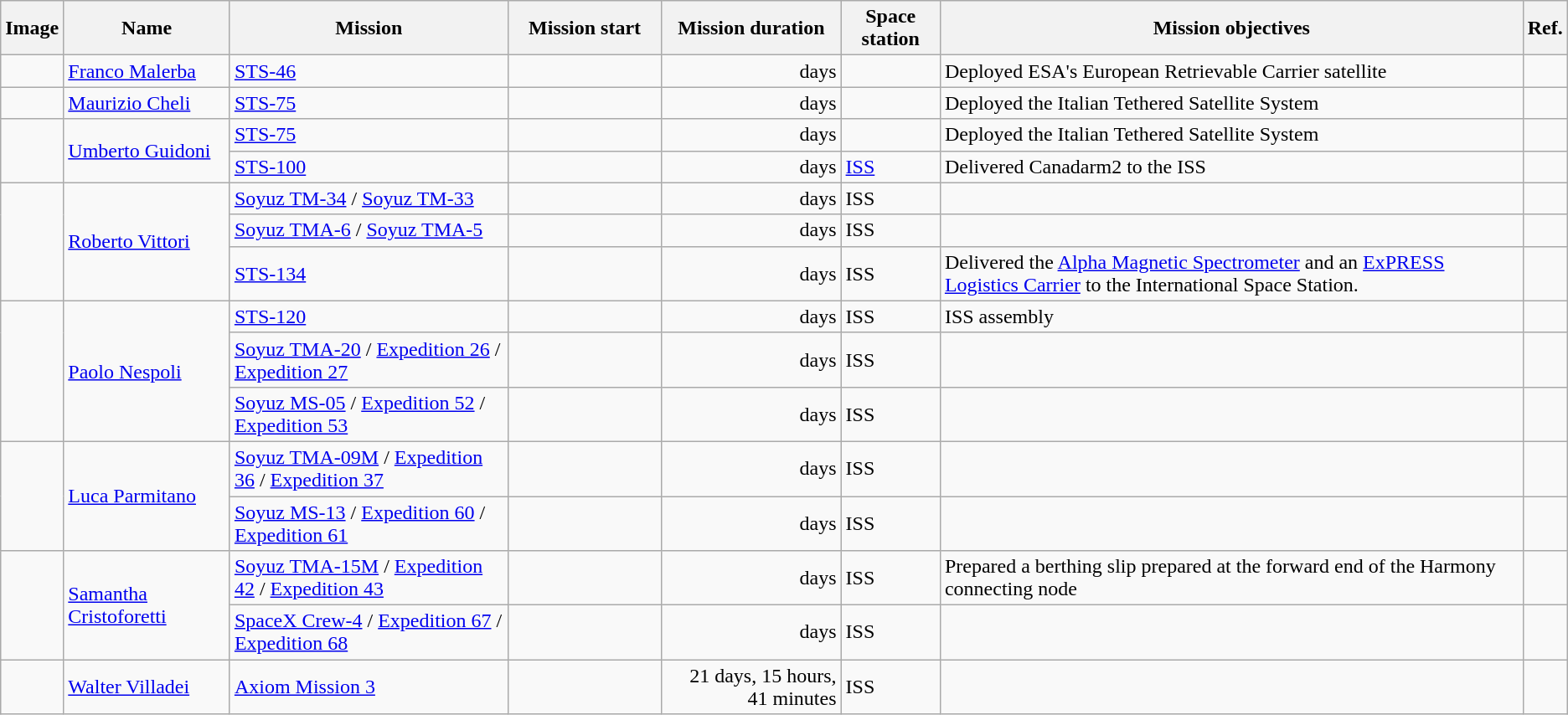<table class="wikitable sortable sticky-header">
<tr>
<th>Image</th>
<th width="125">Name</th>
<th>Mission</th>
<th width="115">Mission start</th>
<th>Mission duration</th>
<th>Space station</th>
<th class="unsortable">Mission objectives</th>
<th>Ref.</th>
</tr>
<tr>
<td></td>
<td data-sort-value=Malerba><a href='#'>Franco Malerba</a></td>
<td><a href='#'>STS-46</a></td>
<td align=right></td>
<td align=right> days</td>
<td></td>
<td>Deployed ESA's European Retrievable Carrier satellite</td>
<td></td>
</tr>
<tr>
<td></td>
<td data-sort-value=Cheli><a href='#'>Maurizio Cheli</a></td>
<td><a href='#'>STS-75</a></td>
<td align=right></td>
<td align=right> days</td>
<td></td>
<td>Deployed the Italian Tethered Satellite System</td>
<td></td>
</tr>
<tr>
<td rowspan=2></td>
<td data-sort-value=Guidoni rowspan=2><a href='#'>Umberto Guidoni</a></td>
<td><a href='#'>STS-75</a></td>
<td align=right></td>
<td align=right> days</td>
<td></td>
<td>Deployed the Italian Tethered Satellite System</td>
<td></td>
</tr>
<tr>
<td><a href='#'>STS-100</a></td>
<td align=right></td>
<td align=right> days</td>
<td><a href='#'>ISS</a></td>
<td>Delivered Canadarm2 to the ISS</td>
<td></td>
</tr>
<tr>
<td rowspan=3></td>
<td data-sort-value=Vittori rowspan=3><a href='#'>Roberto Vittori</a></td>
<td><a href='#'>Soyuz TM-34</a> / <a href='#'>Soyuz TM-33</a></td>
<td align=right></td>
<td align=right> days</td>
<td>ISS</td>
<td></td>
<td></td>
</tr>
<tr>
<td><a href='#'>Soyuz TMA-6</a> / <a href='#'>Soyuz TMA-5</a></td>
<td align=right></td>
<td align=right> days</td>
<td>ISS</td>
<td></td>
<td></td>
</tr>
<tr>
<td><a href='#'>STS-134</a></td>
<td align=right></td>
<td align=right> days</td>
<td>ISS</td>
<td>Delivered the <a href='#'>Alpha Magnetic Spectrometer</a> and an <a href='#'>ExPRESS Logistics Carrier</a> to the International Space Station.</td>
<td></td>
</tr>
<tr>
<td rowspan=3></td>
<td data-sort-value=Nespoli rowspan=3><a href='#'>Paolo Nespoli</a></td>
<td><a href='#'>STS-120</a></td>
<td align=right></td>
<td align=right> days</td>
<td>ISS</td>
<td>ISS assembly</td>
<td></td>
</tr>
<tr>
<td><a href='#'>Soyuz TMA-20</a> / <a href='#'>Expedition 26</a> / <a href='#'>Expedition 27</a></td>
<td align=right></td>
<td align=right> days</td>
<td>ISS</td>
<td></td>
<td></td>
</tr>
<tr>
<td><a href='#'>Soyuz MS-05</a> / <a href='#'>Expedition 52</a> / <a href='#'>Expedition 53</a></td>
<td align=right></td>
<td align=right> days</td>
<td>ISS</td>
<td></td>
<td></td>
</tr>
<tr>
<td rowspan=2></td>
<td data-sort-value=Parmitano rowspan=2><a href='#'>Luca Parmitano</a></td>
<td><a href='#'>Soyuz TMA-09M</a> / <a href='#'>Expedition 36</a> / <a href='#'>Expedition 37</a></td>
<td align=right></td>
<td align=right> days</td>
<td>ISS</td>
<td></td>
<td></td>
</tr>
<tr>
<td><a href='#'>Soyuz MS-13</a> / <a href='#'>Expedition 60</a> / <a href='#'>Expedition 61</a></td>
<td align=right></td>
<td align=right> days</td>
<td>ISS</td>
<td></td>
<td></td>
</tr>
<tr>
<td rowspan=2></td>
<td data-sort-value=Cristoforetti rowspan=2><a href='#'>Samantha Cristoforetti</a></td>
<td><a href='#'>Soyuz TMA-15M</a> / <a href='#'>Expedition 42</a> / <a href='#'>Expedition 43</a></td>
<td align=right></td>
<td align=right> days</td>
<td>ISS</td>
<td>Prepared a berthing slip prepared at the forward end of the Harmony connecting node</td>
<td></td>
</tr>
<tr>
<td><a href='#'>SpaceX Crew-4</a> / <a href='#'>Expedition 67</a> / <a href='#'>Expedition 68</a></td>
<td align=right></td>
<td align=right> days</td>
<td>ISS</td>
<td></td>
<td></td>
</tr>
<tr>
<td></td>
<td data-sort-value=Villadei><a href='#'>Walter Villadei</a></td>
<td><a href='#'>Axiom Mission 3</a></td>
<td align=right></td>
<td align=right>21 days, 15 hours, 41 minutes</td>
<td>ISS</td>
<td></td>
<td></td>
</tr>
</table>
